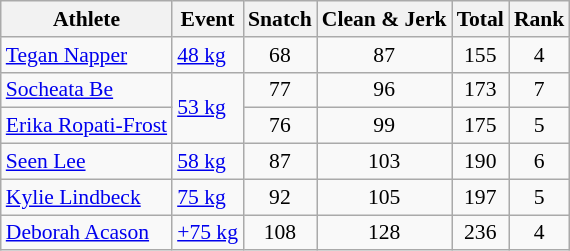<table class="wikitable" style="font-size:90%;text-align:center">
<tr>
<th>Athlete</th>
<th>Event</th>
<th>Snatch</th>
<th>Clean & Jerk</th>
<th>Total</th>
<th>Rank</th>
</tr>
<tr align=center>
<td align=left><a href='#'>Tegan Napper</a></td>
<td align=left><a href='#'>48 kg</a></td>
<td>68</td>
<td>87</td>
<td>155</td>
<td>4</td>
</tr>
<tr align=center>
<td align=left><a href='#'>Socheata Be</a></td>
<td align=left rowspan=2><a href='#'>53 kg</a></td>
<td>77</td>
<td>96</td>
<td>173</td>
<td>7</td>
</tr>
<tr align=center>
<td align=left><a href='#'>Erika Ropati-Frost</a></td>
<td>76</td>
<td>99</td>
<td>175</td>
<td>5</td>
</tr>
<tr align=center>
<td align=left><a href='#'>Seen Lee</a></td>
<td align=left><a href='#'>58 kg</a></td>
<td>87</td>
<td>103</td>
<td>190</td>
<td>6</td>
</tr>
<tr align=center>
<td align=left><a href='#'>Kylie Lindbeck</a></td>
<td align=left><a href='#'>75 kg</a></td>
<td>92</td>
<td>105</td>
<td>197</td>
<td>5</td>
</tr>
<tr align=center>
<td align=left><a href='#'>Deborah Acason</a></td>
<td align=left><a href='#'>+75 kg</a></td>
<td>108</td>
<td>128</td>
<td>236</td>
<td>4</td>
</tr>
</table>
